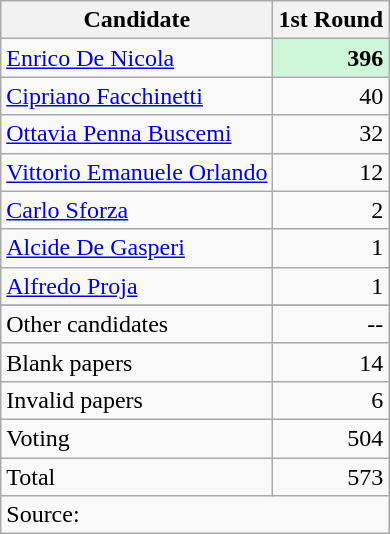<table class="wikitable sortable" style="text-align:right">
<tr>
<th>Candidate</th>
<th>1st Round</th>
</tr>
<tr>
<td align="left"><a href='#'>Enrico De Nicola</a></td>
<td bgcolor=#CEF6D8><strong>396</strong></td>
</tr>
<tr>
<td align="left"><a href='#'>Cipriano Facchinetti</a></td>
<td>40</td>
</tr>
<tr>
<td align="left"><a href='#'>Ottavia Penna Buscemi</a></td>
<td>32</td>
</tr>
<tr>
<td align="left"><a href='#'>Vittorio Emanuele Orlando</a></td>
<td>12</td>
</tr>
<tr>
<td align="left"><a href='#'>Carlo Sforza</a></td>
<td>2</td>
</tr>
<tr>
<td align="left"><a href='#'>Alcide De Gasperi</a></td>
<td>1</td>
</tr>
<tr>
<td align="left"><a href='#'>Alfredo Proja</a></td>
<td>1</td>
</tr>
<tr>
</tr>
<tr class="sortbottom">
<td align="left">Other candidates</td>
<td>--</td>
</tr>
<tr class="sortbottom">
<td align="left">Blank papers</td>
<td>14</td>
</tr>
<tr class="sortbottom">
<td align="left">Invalid papers</td>
<td>6</td>
</tr>
<tr class="sortbottom">
<td align="left">Voting</td>
<td>504</td>
</tr>
<tr class="sortbottom">
<td align="left">Total</td>
<td>573</td>
</tr>
<tr class="sortbottom">
<td colspan="7" align="left">Source: </td>
</tr>
</table>
